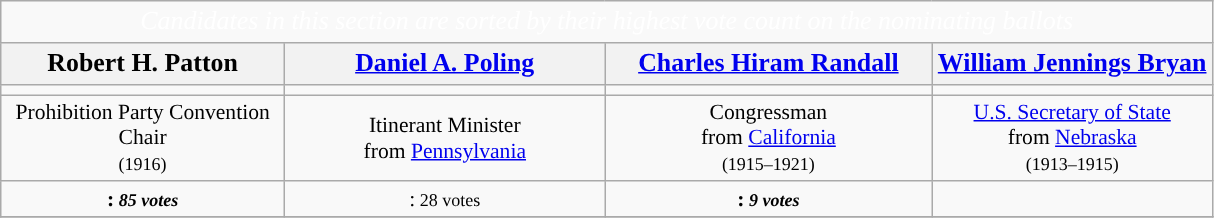<table class="wikitable" style="font-size:90%">
<tr>
<td colspan="7" style="text-align:center; width:800px; font-size:120%; color:white; background:"><em>Candidates in this section are sorted by their highest vote count on the nominating ballots</em></td>
</tr>
<tr>
<th scope="col" style="width:3em; font-size:120%;">Robert H. Patton</th>
<th scope="col" style="width:3em; font-size:120%;"><a href='#'>Daniel A. Poling</a></th>
<th scope="col" style="width:3em; font-size:120%;"><a href='#'>Charles Hiram Randall</a></th>
<th scope="col" style="width:3em; font-size:120%;"><a href='#'>William Jennings Bryan</a></th>
</tr>
<tr>
<td></td>
<td></td>
<td></td>
<td></td>
</tr>
<tr style="text-align:center">
<td>Prohibition Party Convention Chair<br><small>(1916)</small></td>
<td>Itinerant Minister<br>from <a href='#'>Pennsylvania</a></td>
<td>Congressman<br>from <a href='#'>California</a><br><small>(1915–1921)</small></td>
<td><a href='#'>U.S. Secretary of State</a><br>from <a href='#'>Nebraska</a><br><small>(1913–1915)</small></td>
</tr>
<tr style="text-align:center">
<td><strong>:<strong><em><small> 85 votes</small><em></td>
<td></strong>:</em></strong><small> 28 votes</small></em></td>
<td><strong>:<strong><em><small> 9 votes</small><em></td>
<td></strong><strong></td>
</tr>
<tr>
</tr>
</table>
